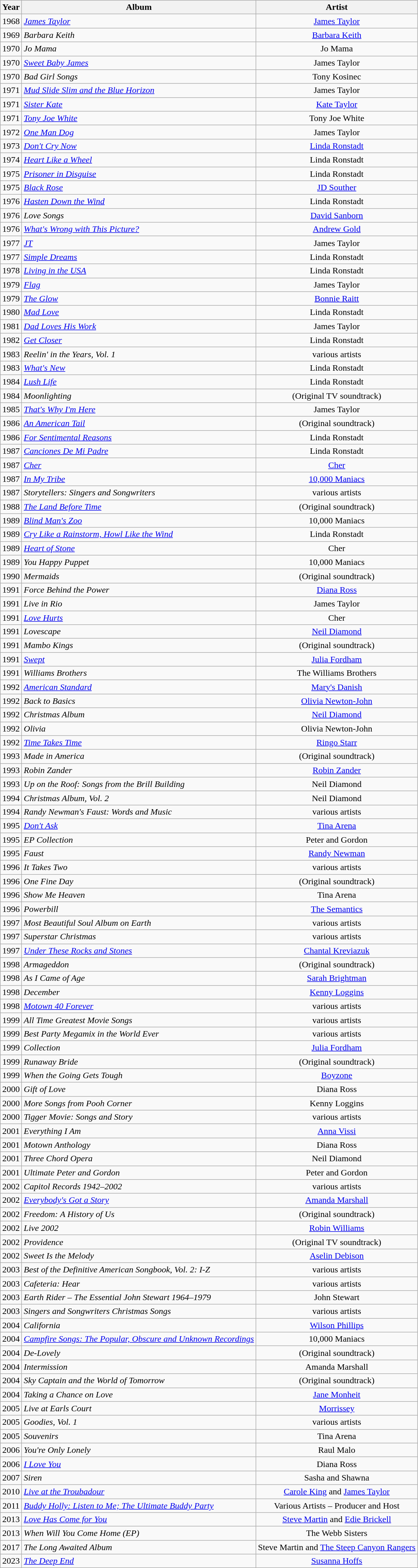<table class="wikitable" style="text-align: center">
<tr>
<th>Year</th>
<th>Album</th>
<th>Artist</th>
</tr>
<tr>
<td>1968</td>
<td align="left"><em><a href='#'>James Taylor</a></em></td>
<td><a href='#'>James Taylor</a></td>
</tr>
<tr>
<td>1969</td>
<td align="left"><em>Barbara Keith</em></td>
<td><a href='#'>Barbara Keith</a></td>
</tr>
<tr>
<td>1970</td>
<td align="left"><em>Jo Mama</em></td>
<td>Jo Mama</td>
</tr>
<tr>
<td>1970</td>
<td align="left"><em><a href='#'>Sweet Baby James</a></em></td>
<td>James Taylor</td>
</tr>
<tr>
<td>1970</td>
<td align="left"><em>Bad Girl Songs</em></td>
<td>Tony Kosinec</td>
</tr>
<tr>
<td>1971</td>
<td align="left"><em><a href='#'>Mud Slide Slim and the Blue Horizon</a></em></td>
<td>James Taylor</td>
</tr>
<tr>
<td>1971</td>
<td align="left"><em><a href='#'>Sister Kate</a></em></td>
<td><a href='#'>Kate Taylor</a></td>
</tr>
<tr>
<td>1971</td>
<td align="left"><em><a href='#'>Tony Joe White</a></em></td>
<td>Tony Joe White</td>
</tr>
<tr>
<td>1972</td>
<td align="left"><em><a href='#'>One Man Dog</a></em></td>
<td>James Taylor</td>
</tr>
<tr>
<td>1973</td>
<td align="left"><em><a href='#'>Don't Cry Now</a></em></td>
<td><a href='#'>Linda Ronstadt</a></td>
</tr>
<tr>
<td>1974</td>
<td align="left"><em><a href='#'>Heart Like a Wheel</a></em></td>
<td>Linda Ronstadt</td>
</tr>
<tr>
<td>1975</td>
<td align="left"><em><a href='#'>Prisoner in Disguise</a></em></td>
<td>Linda Ronstadt</td>
</tr>
<tr>
<td>1975</td>
<td align="left"><em><a href='#'>Black Rose</a></em></td>
<td><a href='#'>JD Souther</a></td>
</tr>
<tr>
<td>1976</td>
<td align="left"><em><a href='#'>Hasten Down the Wind</a></em></td>
<td>Linda Ronstadt</td>
</tr>
<tr>
<td>1976</td>
<td align="left"><em>Love Songs</em></td>
<td><a href='#'>David Sanborn</a></td>
</tr>
<tr>
<td>1976</td>
<td align="left"><em><a href='#'>What's Wrong with This Picture?</a></em></td>
<td><a href='#'>Andrew Gold</a></td>
</tr>
<tr>
<td>1977</td>
<td align="left"><em><a href='#'>JT</a></em></td>
<td>James Taylor</td>
</tr>
<tr>
<td>1977</td>
<td align="left"><em><a href='#'>Simple Dreams</a></em></td>
<td>Linda Ronstadt</td>
</tr>
<tr>
<td>1978</td>
<td align="left"><em><a href='#'>Living in the USA</a></em></td>
<td>Linda Ronstadt</td>
</tr>
<tr>
<td>1979</td>
<td align="left"><em><a href='#'>Flag</a></em></td>
<td>James Taylor</td>
</tr>
<tr>
<td>1979</td>
<td align="left"><em><a href='#'>The Glow</a></em></td>
<td><a href='#'>Bonnie Raitt</a></td>
</tr>
<tr>
<td>1980</td>
<td align="left"><em><a href='#'>Mad Love</a></em></td>
<td>Linda Ronstadt</td>
</tr>
<tr>
<td>1981</td>
<td align="left"><em><a href='#'>Dad Loves His Work</a></em></td>
<td>James Taylor</td>
</tr>
<tr>
<td>1982</td>
<td align="left"><em><a href='#'>Get Closer</a></em></td>
<td>Linda Ronstadt</td>
</tr>
<tr>
<td>1983</td>
<td align="left"><em>Reelin' in the Years, Vol. 1</em></td>
<td>various artists</td>
</tr>
<tr>
<td>1983</td>
<td align="left"><em><a href='#'>What's New</a></em></td>
<td>Linda Ronstadt</td>
</tr>
<tr>
<td>1984</td>
<td align="left"><em><a href='#'>Lush Life</a></em></td>
<td>Linda Ronstadt</td>
</tr>
<tr>
<td>1984</td>
<td align="left"><em>Moonlighting</em></td>
<td>(Original TV soundtrack)</td>
</tr>
<tr>
<td>1985</td>
<td align="left"><em><a href='#'>That's Why I'm Here</a></em></td>
<td>James Taylor</td>
</tr>
<tr>
<td>1986</td>
<td align="left"><em><a href='#'>An American Tail</a></em></td>
<td>(Original soundtrack)</td>
</tr>
<tr>
<td>1986</td>
<td align="left"><em><a href='#'>For Sentimental Reasons</a></em></td>
<td>Linda Ronstadt</td>
</tr>
<tr>
<td>1987</td>
<td align="left"><em><a href='#'>Canciones De Mi Padre</a></em></td>
<td>Linda Ronstadt</td>
</tr>
<tr>
<td>1987</td>
<td align="left"><em><a href='#'>Cher</a></em></td>
<td><a href='#'>Cher</a></td>
</tr>
<tr>
<td>1987</td>
<td align="left"><em><a href='#'>In My Tribe</a></em></td>
<td><a href='#'>10,000 Maniacs</a></td>
</tr>
<tr>
<td>1987</td>
<td align="left"><em>Storytellers: Singers and Songwriters</em></td>
<td>various artists</td>
</tr>
<tr>
<td>1988</td>
<td align="left"><em><a href='#'>The Land Before Time</a></em></td>
<td>(Original soundtrack)</td>
</tr>
<tr>
<td>1989</td>
<td align="left"><em><a href='#'>Blind Man's Zoo</a></em></td>
<td>10,000 Maniacs</td>
</tr>
<tr>
<td>1989</td>
<td align="left"><em><a href='#'>Cry Like a Rainstorm, Howl Like the Wind</a></em></td>
<td>Linda Ronstadt</td>
</tr>
<tr>
<td>1989</td>
<td align="left"><em><a href='#'>Heart of Stone</a></em></td>
<td>Cher</td>
</tr>
<tr>
<td>1989</td>
<td align="left"><em>You Happy Puppet</em></td>
<td>10,000 Maniacs</td>
</tr>
<tr>
<td>1990</td>
<td align="left"><em>Mermaids</em></td>
<td>(Original soundtrack)</td>
</tr>
<tr>
<td>1991</td>
<td align="left"><em>Force Behind the Power</em></td>
<td><a href='#'>Diana Ross</a></td>
</tr>
<tr>
<td>1991</td>
<td align="left"><em>Live in Rio</em></td>
<td>James Taylor</td>
</tr>
<tr>
<td>1991</td>
<td align="left"><em><a href='#'>Love Hurts</a></em></td>
<td>Cher</td>
</tr>
<tr>
<td>1991</td>
<td align="left"><em>Lovescape</em></td>
<td><a href='#'>Neil Diamond</a></td>
</tr>
<tr>
<td>1991</td>
<td align="left"><em>Mambo Kings</em></td>
<td>(Original soundtrack)</td>
</tr>
<tr>
<td>1991</td>
<td align="left"><em><a href='#'>Swept</a></em></td>
<td><a href='#'>Julia Fordham</a></td>
</tr>
<tr>
<td>1991</td>
<td align="left"><em>Williams Brothers</em></td>
<td>The Williams Brothers</td>
</tr>
<tr>
<td>1992</td>
<td align="left"><em><a href='#'>American Standard</a></em></td>
<td><a href='#'>Mary's Danish</a></td>
</tr>
<tr>
<td>1992</td>
<td align="left"><em>Back to Basics</em></td>
<td><a href='#'>Olivia Newton-John</a></td>
</tr>
<tr>
<td>1992</td>
<td align="left"><em>Christmas Album</em></td>
<td><a href='#'>Neil Diamond</a></td>
</tr>
<tr>
<td>1992</td>
<td align="left"><em>Olivia</em></td>
<td>Olivia Newton-John</td>
</tr>
<tr>
<td>1992</td>
<td align="left"><em><a href='#'>Time Takes Time</a></em></td>
<td><a href='#'>Ringo Starr</a></td>
</tr>
<tr>
<td>1993</td>
<td align="left"><em>Made in America</em></td>
<td>(Original soundtrack)</td>
</tr>
<tr>
<td>1993</td>
<td align="left"><em>Robin Zander</em></td>
<td><a href='#'>Robin Zander</a></td>
</tr>
<tr>
<td>1993</td>
<td align="left"><em>Up on the Roof: Songs from the Brill Building</em></td>
<td>Neil Diamond</td>
</tr>
<tr>
<td>1994</td>
<td align="left"><em>Christmas Album, Vol. 2</em></td>
<td>Neil Diamond</td>
</tr>
<tr>
<td>1994</td>
<td align="left"><em>Randy Newman's Faust: Words and Music</em></td>
<td>various artists</td>
</tr>
<tr>
<td>1995</td>
<td align="left"><em><a href='#'>Don't Ask</a></em></td>
<td><a href='#'>Tina Arena</a></td>
</tr>
<tr>
<td>1995</td>
<td align="left"><em>EP Collection</em></td>
<td>Peter and Gordon</td>
</tr>
<tr>
<td>1995</td>
<td align="left"><em>Faust</em></td>
<td><a href='#'>Randy Newman</a></td>
</tr>
<tr>
<td>1996</td>
<td align="left"><em>It Takes Two</em></td>
<td>various artists</td>
</tr>
<tr>
<td>1996</td>
<td align="left"><em>One Fine Day</em></td>
<td>(Original soundtrack)</td>
</tr>
<tr>
<td>1996</td>
<td align="left"><em>Show Me Heaven</em></td>
<td>Tina Arena</td>
</tr>
<tr>
<td>1996</td>
<td align="left"><em>Powerbill</em></td>
<td><a href='#'>The Semantics</a></td>
</tr>
<tr>
<td>1997</td>
<td align="left"><em>Most Beautiful Soul Album on Earth</em></td>
<td>various artists</td>
</tr>
<tr>
<td>1997</td>
<td align="left"><em>Superstar Christmas</em></td>
<td>various artists</td>
</tr>
<tr>
<td>1997</td>
<td align="left"><em><a href='#'>Under These Rocks and Stones</a></em></td>
<td><a href='#'>Chantal Kreviazuk</a></td>
</tr>
<tr>
<td>1998</td>
<td align="left"><em>Armageddon</em></td>
<td>(Original soundtrack)</td>
</tr>
<tr>
<td>1998</td>
<td align="left"><em>As I Came of Age</em></td>
<td><a href='#'>Sarah Brightman</a></td>
</tr>
<tr>
<td>1998</td>
<td align="left"><em>December</em></td>
<td><a href='#'>Kenny Loggins</a></td>
</tr>
<tr>
<td>1998</td>
<td align="left"><em><a href='#'>Motown 40 Forever</a></em></td>
<td>various artists</td>
</tr>
<tr>
<td>1999</td>
<td align="left"><em>All Time Greatest Movie Songs</em></td>
<td>various artists</td>
</tr>
<tr>
<td>1999</td>
<td align="left"><em>Best Party Megamix in the World Ever</em></td>
<td>various artists</td>
</tr>
<tr>
<td>1999</td>
<td align="left"><em>Collection</em></td>
<td><a href='#'>Julia Fordham</a></td>
</tr>
<tr>
<td>1999</td>
<td align="left"><em>Runaway Bride</em></td>
<td>(Original soundtrack)</td>
</tr>
<tr>
<td>1999</td>
<td align="left"><em>When the Going Gets Tough</em></td>
<td><a href='#'>Boyzone</a></td>
</tr>
<tr>
<td>2000</td>
<td align="left"><em>Gift of Love</em></td>
<td>Diana Ross</td>
</tr>
<tr>
<td>2000</td>
<td align="left"><em>More Songs from Pooh Corner</em></td>
<td>Kenny Loggins</td>
</tr>
<tr>
<td>2000</td>
<td align="left"><em>Tigger Movie: Songs and Story</em></td>
<td>various artists</td>
</tr>
<tr>
<td>2001</td>
<td align="left"><em>Everything I Am</em></td>
<td><a href='#'>Anna Vissi</a></td>
</tr>
<tr>
<td>2001</td>
<td align="left"><em>Motown Anthology</em></td>
<td>Diana Ross</td>
</tr>
<tr>
<td>2001</td>
<td align="left"><em>Three Chord Opera</em></td>
<td>Neil Diamond</td>
</tr>
<tr>
<td>2001</td>
<td align="left"><em>Ultimate Peter and Gordon</em></td>
<td>Peter and Gordon</td>
</tr>
<tr>
<td>2002</td>
<td align="left"><em>Capitol Records 1942–2002</em></td>
<td>various artists</td>
</tr>
<tr>
<td>2002</td>
<td align="left"><em><a href='#'>Everybody's Got a Story</a></em></td>
<td><a href='#'>Amanda Marshall</a></td>
</tr>
<tr>
<td>2002</td>
<td align="left"><em>Freedom: A History of Us</em></td>
<td>(Original soundtrack)</td>
</tr>
<tr>
<td>2002</td>
<td align="left"><em>Live 2002</em></td>
<td><a href='#'>Robin Williams</a></td>
</tr>
<tr>
<td>2002</td>
<td align="left"><em>Providence</em></td>
<td>(Original TV soundtrack)</td>
</tr>
<tr>
<td>2002</td>
<td align="left"><em>Sweet Is the Melody</em></td>
<td><a href='#'>Aselin Debison</a></td>
</tr>
<tr>
<td>2003</td>
<td align="left"><em>Best of the Definitive American Songbook, Vol. 2: I-Z</em></td>
<td>various artists</td>
</tr>
<tr>
<td>2003</td>
<td align="left"><em>Cafeteria: Hear</em></td>
<td>various artists</td>
</tr>
<tr>
<td>2003</td>
<td align="left"><em>Earth Rider – The Essential John Stewart 1964–1979</em></td>
<td>John Stewart</td>
</tr>
<tr>
<td>2003</td>
<td align="left"><em>Singers and Songwriters Christmas Songs</em></td>
<td>various artists</td>
</tr>
<tr>
<td>2004</td>
<td align="left"><em>California</em></td>
<td><a href='#'>Wilson Phillips</a></td>
</tr>
<tr>
<td>2004</td>
<td align="left"><em><a href='#'>Campfire Songs: The Popular, Obscure and Unknown Recordings</a></em></td>
<td>10,000 Maniacs</td>
</tr>
<tr>
<td>2004</td>
<td align="left"><em>De-Lovely</em></td>
<td>(Original soundtrack)</td>
</tr>
<tr>
<td>2004</td>
<td align="left"><em>Intermission</em></td>
<td>Amanda Marshall</td>
</tr>
<tr>
<td>2004</td>
<td align="left"><em>Sky Captain and the World of Tomorrow</em></td>
<td>(Original soundtrack)</td>
</tr>
<tr>
<td>2004</td>
<td align="left"><em>Taking a Chance on Love</em></td>
<td><a href='#'>Jane Monheit</a></td>
</tr>
<tr>
<td>2005</td>
<td align="left"><em>Live at Earls Court</em></td>
<td><a href='#'>Morrissey</a></td>
</tr>
<tr>
<td>2005</td>
<td align="left"><em>Goodies, Vol. 1</em></td>
<td>various artists</td>
</tr>
<tr>
<td>2005</td>
<td align="left"><em>Souvenirs</em></td>
<td>Tina Arena</td>
</tr>
<tr>
<td>2006</td>
<td align="left"><em>You're Only Lonely</em></td>
<td>Raul Malo</td>
</tr>
<tr>
<td>2006</td>
<td align="left"><em><a href='#'>I Love You</a></em></td>
<td>Diana Ross</td>
</tr>
<tr>
<td>2007</td>
<td align="left"><em>Siren</em></td>
<td>Sasha and Shawna</td>
</tr>
<tr>
<td>2010</td>
<td align="left"><em><a href='#'>Live at the Troubadour</a></em></td>
<td><a href='#'>Carole King</a> and <a href='#'>James Taylor</a></td>
</tr>
<tr>
<td>2011</td>
<td align="left"><em><a href='#'>Buddy Holly: Listen to Me; The Ultimate Buddy Party</a></em></td>
<td>Various Artists – Producer and Host</td>
</tr>
<tr>
<td>2013</td>
<td align="left"><em><a href='#'>Love Has Come for You</a></em></td>
<td><a href='#'>Steve Martin</a> and <a href='#'>Edie Brickell</a></td>
</tr>
<tr>
<td>2013</td>
<td align="left"><em>When Will You Come Home (EP)</em></td>
<td>The Webb Sisters</td>
</tr>
<tr>
<td>2017</td>
<td align="left"><em>The Long Awaited Album</em></td>
<td>Steve Martin and <a href='#'>The Steep Canyon Rangers</a></td>
</tr>
<tr>
<td>2023</td>
<td align="left"><em><a href='#'>The Deep End</a></em></td>
<td><a href='#'>Susanna Hoffs</a></td>
</tr>
</table>
